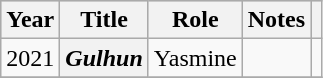<table class="wikitable sortable plainrowheaders">
<tr style="background:#ccc; text-align:center;">
<th scope="col">Year</th>
<th scope="col">Title</th>
<th scope="col">Role</th>
<th scope="col">Notes</th>
<th scope="col" class="unsortable"></th>
</tr>
<tr>
<td>2021</td>
<th scope="row"><em>Gulhun</em></th>
<td>Yasmine</td>
<td></td>
<td style="text-align: center;"></td>
</tr>
<tr>
</tr>
</table>
